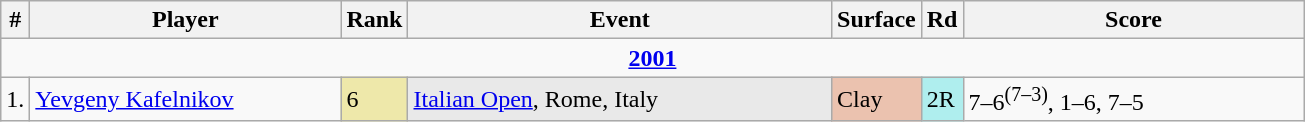<table class="wikitable sortable">
<tr>
<th>#</th>
<th width=200>Player</th>
<th>Rank</th>
<th width=275>Event</th>
<th>Surface</th>
<th>Rd</th>
<th width=220>Score</th>
</tr>
<tr>
<td colspan=7 style=text-align:center><strong><a href='#'>2001</a></strong></td>
</tr>
<tr>
<td>1.</td>
<td> <a href='#'>Yevgeny Kafelnikov</a></td>
<td bgcolor= EEE8AA>6</td>
<td bgcolor=e9e9e9><a href='#'>Italian Open</a>, Rome, Italy</td>
<td bgcolor=EBC2AF>Clay</td>
<td bgcolor=afeeee>2R</td>
<td>7–6<sup>(7–3)</sup>, 1–6, 7–5</td>
</tr>
</table>
